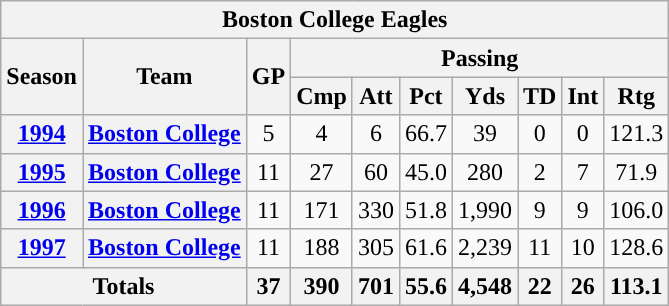<table class="wikitable" style="text-align:center;">
<tr>
<th colspan="10">Boston College Eagles</th>
</tr>
<tr>
<th rowspan="2">Season</th>
<th rowspan="2">Team</th>
<th rowspan="2">GP</th>
<th colspan="7">Passing</th>
</tr>
<tr>
<th>Cmp</th>
<th>Att</th>
<th>Pct</th>
<th>Yds</th>
<th>TD</th>
<th>Int</th>
<th>Rtg</th>
</tr>
<tr>
<th><a href='#'>1994</a></th>
<th><a href='#'>Boston College</a></th>
<td>5</td>
<td>4</td>
<td>6</td>
<td>66.7</td>
<td>39</td>
<td>0</td>
<td>0</td>
<td>121.3</td>
</tr>
<tr>
<th><a href='#'>1995</a></th>
<th><a href='#'>Boston College</a></th>
<td>11</td>
<td>27</td>
<td>60</td>
<td>45.0</td>
<td>280</td>
<td>2</td>
<td>7</td>
<td>71.9</td>
</tr>
<tr>
<th><a href='#'>1996</a></th>
<th><a href='#'>Boston College</a></th>
<td>11</td>
<td>171</td>
<td>330</td>
<td>51.8</td>
<td>1,990</td>
<td>9</td>
<td>9</td>
<td>106.0</td>
</tr>
<tr>
<th><a href='#'>1997</a></th>
<th><a href='#'>Boston College</a></th>
<td>11</td>
<td>188</td>
<td>305</td>
<td>61.6</td>
<td>2,239</td>
<td>11</td>
<td>10</td>
<td>128.6</td>
</tr>
<tr>
<th colspan="2">Totals</th>
<th>37</th>
<th>390</th>
<th>701</th>
<th>55.6</th>
<th>4,548</th>
<th>22</th>
<th>26</th>
<th>113.1</th>
</tr>
</table>
